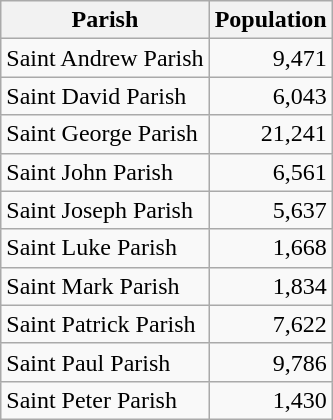<table class="wikitable sortable">
<tr>
<th scope=col>Parish</th>
<th scope=col>Population</th>
</tr>
<tr>
<td>Saint Andrew Parish</td>
<td style="text-align: right;">9,471</td>
</tr>
<tr>
<td>Saint David Parish</td>
<td style="text-align: right;">6,043</td>
</tr>
<tr>
<td>Saint George Parish</td>
<td style="text-align: right;">21,241</td>
</tr>
<tr>
<td>Saint John Parish</td>
<td style="text-align: right;">6,561</td>
</tr>
<tr>
<td>Saint Joseph Parish</td>
<td style="text-align: right;">5,637</td>
</tr>
<tr>
<td>Saint Luke Parish</td>
<td style="text-align: right;">1,668</td>
</tr>
<tr>
<td>Saint Mark Parish</td>
<td style="text-align: right;">1,834</td>
</tr>
<tr>
<td>Saint Patrick Parish</td>
<td style="text-align: right;">7,622</td>
</tr>
<tr>
<td>Saint Paul Parish</td>
<td style="text-align: right;">9,786</td>
</tr>
<tr>
<td>Saint Peter Parish</td>
<td style="text-align: right;">1,430</td>
</tr>
</table>
